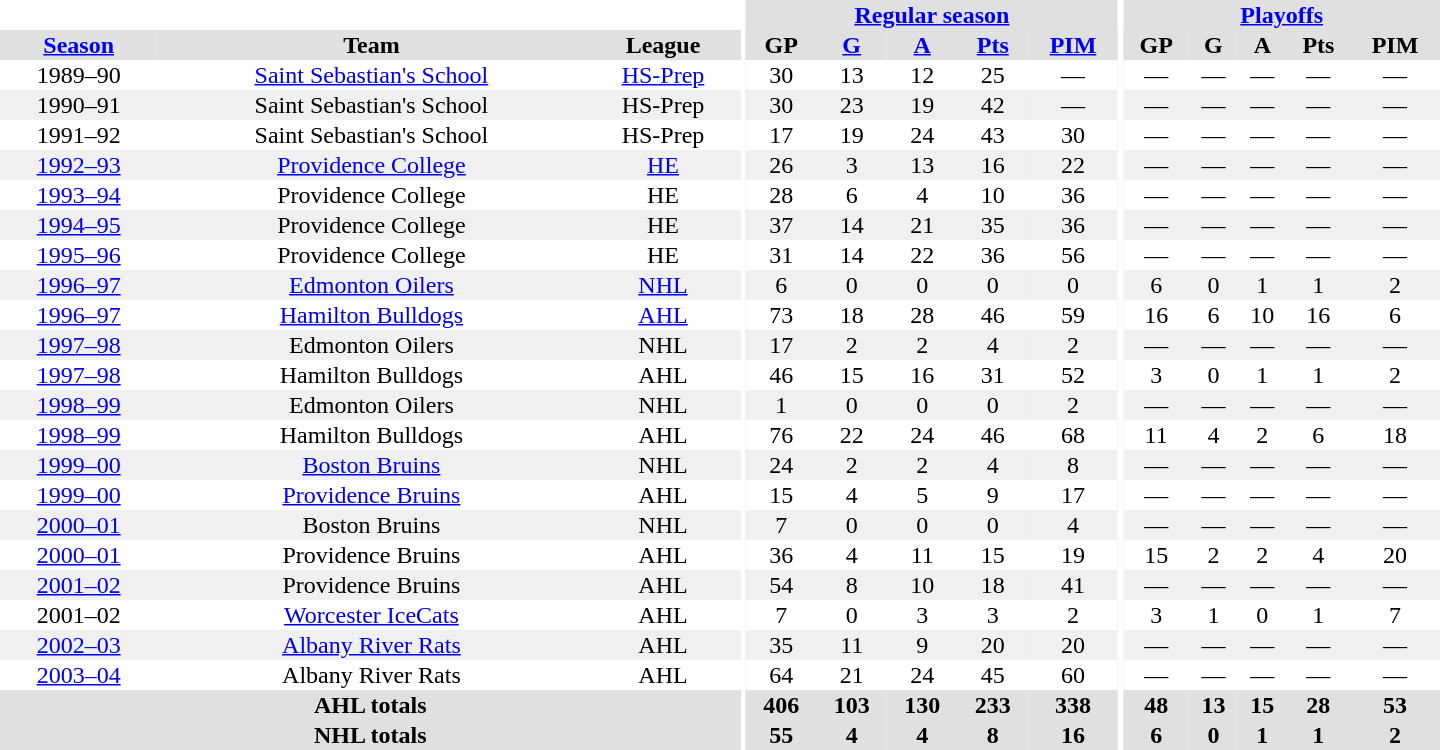<table border="0" cellpadding="1" cellspacing="0" style="text-align:center; width:60em">
<tr bgcolor="#e0e0e0">
<th colspan="3" bgcolor="#ffffff"></th>
<th rowspan="100" bgcolor="#ffffff"></th>
<th colspan="5"><a href='#'>Regular season</a></th>
<th rowspan="100" bgcolor="#ffffff"></th>
<th colspan="5"><a href='#'>Playoffs</a></th>
</tr>
<tr bgcolor="#e0e0e0">
<th><a href='#'>Season</a></th>
<th>Team</th>
<th>League</th>
<th>GP</th>
<th><a href='#'>G</a></th>
<th><a href='#'>A</a></th>
<th><a href='#'>Pts</a></th>
<th><a href='#'>PIM</a></th>
<th>GP</th>
<th>G</th>
<th>A</th>
<th>Pts</th>
<th>PIM</th>
</tr>
<tr>
<td>1989–90</td>
<td><a href='#'>Saint Sebastian's School</a></td>
<td><a href='#'>HS-Prep</a></td>
<td>30</td>
<td>13</td>
<td>12</td>
<td>25</td>
<td>—</td>
<td>—</td>
<td>—</td>
<td>—</td>
<td>—</td>
<td>—</td>
</tr>
<tr bgcolor="#f0f0f0">
<td>1990–91</td>
<td>Saint Sebastian's School</td>
<td>HS-Prep</td>
<td>30</td>
<td>23</td>
<td>19</td>
<td>42</td>
<td>—</td>
<td>—</td>
<td>—</td>
<td>—</td>
<td>—</td>
<td>—</td>
</tr>
<tr>
<td>1991–92</td>
<td>Saint Sebastian's School</td>
<td>HS-Prep</td>
<td>17</td>
<td>19</td>
<td>24</td>
<td>43</td>
<td>30</td>
<td>—</td>
<td>—</td>
<td>—</td>
<td>—</td>
<td>—</td>
</tr>
<tr bgcolor="#f0f0f0">
<td><a href='#'>1992–93</a></td>
<td><a href='#'>Providence College</a></td>
<td><a href='#'>HE</a></td>
<td>26</td>
<td>3</td>
<td>13</td>
<td>16</td>
<td>22</td>
<td>—</td>
<td>—</td>
<td>—</td>
<td>—</td>
<td>—</td>
</tr>
<tr>
<td><a href='#'>1993–94</a></td>
<td>Providence College</td>
<td>HE</td>
<td>28</td>
<td>6</td>
<td>4</td>
<td>10</td>
<td>36</td>
<td>—</td>
<td>—</td>
<td>—</td>
<td>—</td>
<td>—</td>
</tr>
<tr bgcolor="#f0f0f0">
<td><a href='#'>1994–95</a></td>
<td>Providence College</td>
<td>HE</td>
<td>37</td>
<td>14</td>
<td>21</td>
<td>35</td>
<td>36</td>
<td>—</td>
<td>—</td>
<td>—</td>
<td>—</td>
<td>—</td>
</tr>
<tr>
<td><a href='#'>1995–96</a></td>
<td>Providence College</td>
<td>HE</td>
<td>31</td>
<td>14</td>
<td>22</td>
<td>36</td>
<td>56</td>
<td>—</td>
<td>—</td>
<td>—</td>
<td>—</td>
<td>—</td>
</tr>
<tr bgcolor="#f0f0f0">
<td><a href='#'>1996–97</a></td>
<td><a href='#'>Edmonton Oilers</a></td>
<td><a href='#'>NHL</a></td>
<td>6</td>
<td>0</td>
<td>0</td>
<td>0</td>
<td>0</td>
<td>6</td>
<td>0</td>
<td>1</td>
<td>1</td>
<td>2</td>
</tr>
<tr>
<td><a href='#'>1996–97</a></td>
<td><a href='#'>Hamilton Bulldogs</a></td>
<td><a href='#'>AHL</a></td>
<td>73</td>
<td>18</td>
<td>28</td>
<td>46</td>
<td>59</td>
<td>16</td>
<td>6</td>
<td>10</td>
<td>16</td>
<td>6</td>
</tr>
<tr bgcolor="#f0f0f0">
<td><a href='#'>1997–98</a></td>
<td>Edmonton Oilers</td>
<td>NHL</td>
<td>17</td>
<td>2</td>
<td>2</td>
<td>4</td>
<td>2</td>
<td>—</td>
<td>—</td>
<td>—</td>
<td>—</td>
<td>—</td>
</tr>
<tr>
<td><a href='#'>1997–98</a></td>
<td>Hamilton Bulldogs</td>
<td>AHL</td>
<td>46</td>
<td>15</td>
<td>16</td>
<td>31</td>
<td>52</td>
<td>3</td>
<td>0</td>
<td>1</td>
<td>1</td>
<td>2</td>
</tr>
<tr bgcolor="#f0f0f0">
<td><a href='#'>1998–99</a></td>
<td>Edmonton Oilers</td>
<td>NHL</td>
<td>1</td>
<td>0</td>
<td>0</td>
<td>0</td>
<td>2</td>
<td>—</td>
<td>—</td>
<td>—</td>
<td>—</td>
<td>—</td>
</tr>
<tr>
<td><a href='#'>1998–99</a></td>
<td>Hamilton Bulldogs</td>
<td>AHL</td>
<td>76</td>
<td>22</td>
<td>24</td>
<td>46</td>
<td>68</td>
<td>11</td>
<td>4</td>
<td>2</td>
<td>6</td>
<td>18</td>
</tr>
<tr bgcolor="#f0f0f0">
<td><a href='#'>1999–00</a></td>
<td><a href='#'>Boston Bruins</a></td>
<td>NHL</td>
<td>24</td>
<td>2</td>
<td>2</td>
<td>4</td>
<td>8</td>
<td>—</td>
<td>—</td>
<td>—</td>
<td>—</td>
<td>—</td>
</tr>
<tr>
<td><a href='#'>1999–00</a></td>
<td><a href='#'>Providence Bruins</a></td>
<td>AHL</td>
<td>15</td>
<td>4</td>
<td>5</td>
<td>9</td>
<td>17</td>
<td>—</td>
<td>—</td>
<td>—</td>
<td>—</td>
<td>—</td>
</tr>
<tr bgcolor="#f0f0f0">
<td><a href='#'>2000–01</a></td>
<td>Boston Bruins</td>
<td>NHL</td>
<td>7</td>
<td>0</td>
<td>0</td>
<td>0</td>
<td>4</td>
<td>—</td>
<td>—</td>
<td>—</td>
<td>—</td>
<td>—</td>
</tr>
<tr>
<td><a href='#'>2000–01</a></td>
<td>Providence Bruins</td>
<td>AHL</td>
<td>36</td>
<td>4</td>
<td>11</td>
<td>15</td>
<td>19</td>
<td>15</td>
<td>2</td>
<td>2</td>
<td>4</td>
<td>20</td>
</tr>
<tr bgcolor="#f0f0f0">
<td><a href='#'>2001–02</a></td>
<td>Providence Bruins</td>
<td>AHL</td>
<td>54</td>
<td>8</td>
<td>10</td>
<td>18</td>
<td>41</td>
<td>—</td>
<td>—</td>
<td>—</td>
<td>—</td>
<td>—</td>
</tr>
<tr>
<td>2001–02</td>
<td><a href='#'>Worcester IceCats</a></td>
<td>AHL</td>
<td>7</td>
<td>0</td>
<td>3</td>
<td>3</td>
<td>2</td>
<td>3</td>
<td>1</td>
<td>0</td>
<td>1</td>
<td>7</td>
</tr>
<tr bgcolor="#f0f0f0">
<td><a href='#'>2002–03</a></td>
<td><a href='#'>Albany River Rats</a></td>
<td>AHL</td>
<td>35</td>
<td>11</td>
<td>9</td>
<td>20</td>
<td>20</td>
<td>—</td>
<td>—</td>
<td>—</td>
<td>—</td>
<td>—</td>
</tr>
<tr>
<td><a href='#'>2003–04</a></td>
<td>Albany River Rats</td>
<td>AHL</td>
<td>64</td>
<td>21</td>
<td>24</td>
<td>45</td>
<td>60</td>
<td>—</td>
<td>—</td>
<td>—</td>
<td>—</td>
<td>—</td>
</tr>
<tr bgcolor="#e0e0e0">
<th colspan="3">AHL totals</th>
<th>406</th>
<th>103</th>
<th>130</th>
<th>233</th>
<th>338</th>
<th>48</th>
<th>13</th>
<th>15</th>
<th>28</th>
<th>53</th>
</tr>
<tr bgcolor="#e0e0e0">
<th colspan="3">NHL totals</th>
<th>55</th>
<th>4</th>
<th>4</th>
<th>8</th>
<th>16</th>
<th>6</th>
<th>0</th>
<th>1</th>
<th>1</th>
<th>2</th>
</tr>
</table>
